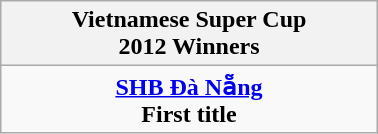<table class="wikitable" style="text-align: center; margin: 0 auto; width: 20%">
<tr>
<th>Vietnamese Super Cup<br>2012 Winners</th>
</tr>
<tr>
<td><strong><a href='#'>SHB Đà Nẵng</a></strong><br><strong>First title</strong></td>
</tr>
</table>
